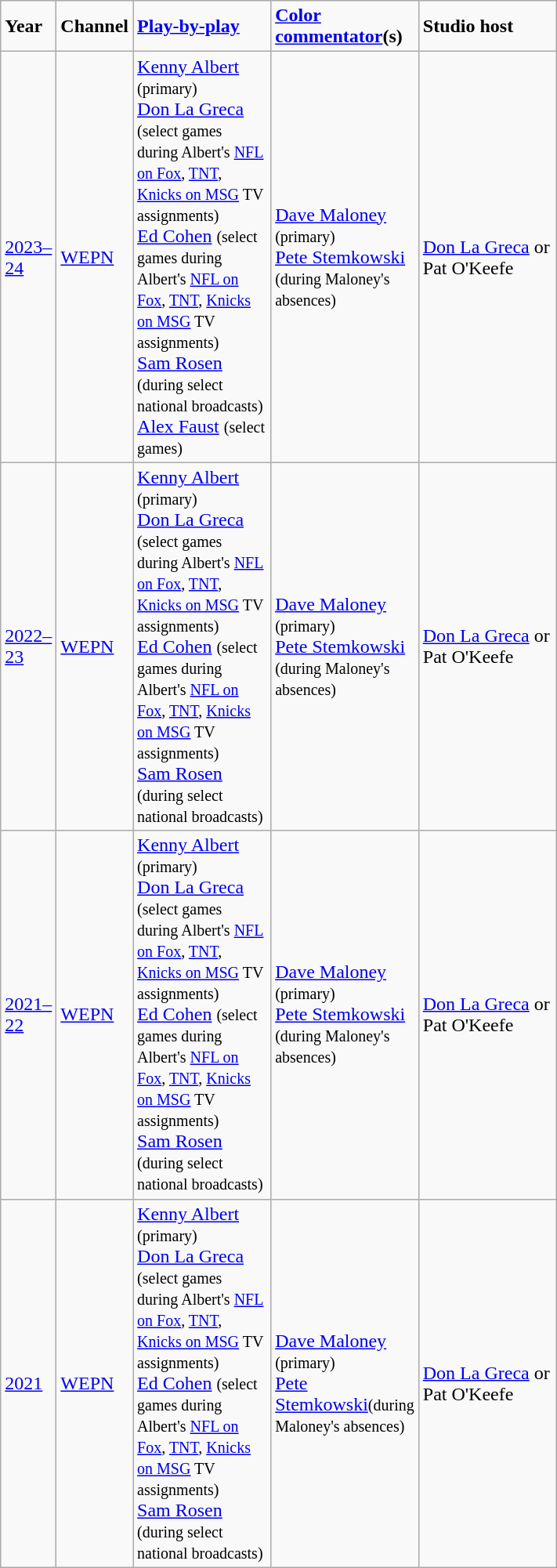<table class="wikitable">
<tr>
<td width="40"><strong>Year</strong></td>
<td width="40"><strong>Channel</strong></td>
<td width="110"><strong><a href='#'>Play-by-play</a></strong></td>
<td width="110"><strong><a href='#'>Color commentator</a>(s)</strong></td>
<td width="110"><strong>Studio host</strong></td>
</tr>
<tr>
<td><a href='#'>2023–24</a></td>
<td><a href='#'>WEPN</a></td>
<td><a href='#'>Kenny Albert</a> <small>(primary)</small> <br><a href='#'>Don La Greca</a> <small>(select games during Albert's <a href='#'>NFL on Fox</a>, <a href='#'>TNT</a>, <a href='#'>Knicks on MSG</a> TV assignments)</small><br><a href='#'>Ed Cohen</a> <small>(select games during Albert's <a href='#'>NFL on Fox</a>, <a href='#'>TNT</a>, <a href='#'>Knicks on MSG</a> TV assignments)</small><br><a href='#'>Sam Rosen</a> <small>(during select national broadcasts)</small><br><a href='#'>Alex Faust</a> <small>(select games)</small></td>
<td><a href='#'>Dave Maloney</a> <small>(primary)</small><br><a href='#'>Pete Stemkowski</a> <small>(during Maloney's absences)</small></td>
<td><a href='#'>Don La Greca</a> or Pat O'Keefe</td>
</tr>
<tr>
<td><a href='#'>2022–23</a></td>
<td><a href='#'>WEPN</a></td>
<td><a href='#'>Kenny Albert</a> <small>(primary)</small> <br><a href='#'>Don La Greca</a> <small>(select games during Albert's <a href='#'>NFL on Fox</a>, <a href='#'>TNT</a>, <a href='#'>Knicks on MSG</a> TV assignments)</small><br><a href='#'>Ed Cohen</a> <small>(select games during Albert's <a href='#'>NFL on Fox</a>, <a href='#'>TNT</a>, <a href='#'>Knicks on MSG</a> TV assignments)</small><br><a href='#'>Sam Rosen</a> <small>(during select national broadcasts)</small></td>
<td><a href='#'>Dave Maloney</a> <small>(primary)</small><br><a href='#'>Pete Stemkowski</a> <small>(during Maloney's absences)</small></td>
<td><a href='#'>Don La Greca</a> or Pat O'Keefe</td>
</tr>
<tr>
<td><a href='#'>2021–22</a></td>
<td><a href='#'>WEPN</a></td>
<td><a href='#'>Kenny Albert</a> <small>(primary)</small> <br><a href='#'>Don La Greca</a> <small>(select games during Albert's <a href='#'>NFL on Fox</a>, <a href='#'>TNT</a>, <a href='#'>Knicks on MSG</a> TV assignments)</small><br><a href='#'>Ed Cohen</a> <small>(select games during Albert's <a href='#'>NFL on Fox</a>, <a href='#'>TNT</a>, <a href='#'>Knicks on MSG</a> TV assignments)</small><br><a href='#'>Sam Rosen</a> <small>(during select national broadcasts)</small></td>
<td><a href='#'>Dave Maloney</a> <small>(primary)</small><br><a href='#'>Pete Stemkowski</a> <small>(during Maloney's absences)</small></td>
<td><a href='#'>Don La Greca</a> or Pat O'Keefe</td>
</tr>
<tr>
<td><a href='#'>2021</a></td>
<td><a href='#'>WEPN</a></td>
<td><a href='#'>Kenny Albert</a> <small>(primary)</small> <br><a href='#'>Don La Greca</a> <small>(select games during Albert's <a href='#'>NFL on Fox</a>, <a href='#'>TNT</a>, <a href='#'>Knicks on MSG</a> TV assignments)</small><br><a href='#'>Ed Cohen</a> <small>(select games during Albert's <a href='#'>NFL on Fox</a>, <a href='#'>TNT</a>, <a href='#'>Knicks on MSG</a> TV assignments)</small><br><a href='#'>Sam Rosen</a> <small>(during select national broadcasts)</small></td>
<td><a href='#'>Dave Maloney</a> <small>(primary)</small><br><a href='#'>Pete Stemkowski</a><small>(during Maloney's absences)</small></td>
<td><a href='#'>Don La Greca</a> or Pat O'Keefe</td>
</tr>
</table>
